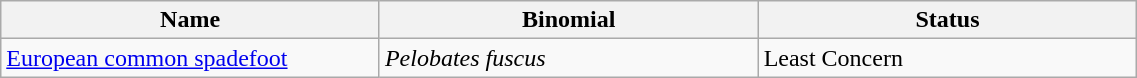<table width=60% class="wikitable">
<tr>
<th width=20%>Name</th>
<th width=20%>Binomial</th>
<th width=20%>Status</th>
</tr>
<tr>
<td><a href='#'>European common spadefoot</a><br></td>
<td><em>Pelobates fuscus</em></td>
<td>Least Concern</td>
</tr>
</table>
